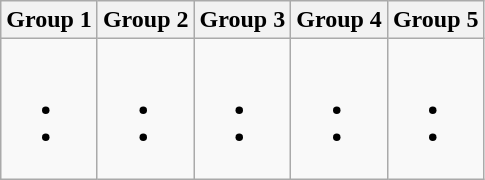<table class="wikitable" border="1">
<tr>
<th>Group 1</th>
<th>Group 2</th>
<th>Group 3</th>
<th>Group 4</th>
<th>Group 5</th>
</tr>
<tr>
<td><br><ul><li></li><li></li></ul></td>
<td><br><ul><li></li><li></li></ul></td>
<td><br><ul><li></li><li></li></ul></td>
<td><br><ul><li></li><li></li></ul></td>
<td><br><ul><li></li><li></li></ul></td>
</tr>
</table>
